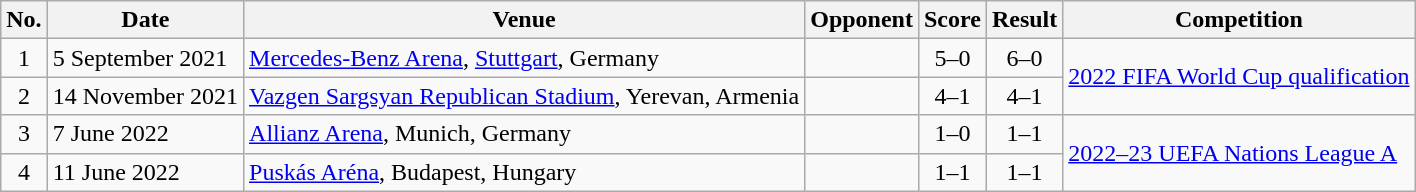<table class="wikitable sortable">
<tr>
<th>No.</th>
<th>Date</th>
<th>Venue</th>
<th>Opponent</th>
<th>Score</th>
<th>Result</th>
<th>Competition</th>
</tr>
<tr>
<td align=center>1</td>
<td>5 September 2021</td>
<td><a href='#'>Mercedes-Benz Arena</a>, <a href='#'>Stuttgart</a>, Germany</td>
<td></td>
<td align=center>5–0</td>
<td align=center>6–0</td>
<td rowspan=2"><a href='#'>2022 FIFA World Cup qualification</a></td>
</tr>
<tr>
<td align=center>2</td>
<td>14 November 2021</td>
<td><a href='#'>Vazgen Sargsyan Republican Stadium</a>, Yerevan, Armenia</td>
<td></td>
<td align=center>4–1</td>
<td align=center>4–1</td>
</tr>
<tr>
<td align=center>3</td>
<td>7 June 2022</td>
<td><a href='#'>Allianz Arena</a>, Munich, Germany</td>
<td></td>
<td align=center>1–0</td>
<td align=center>1–1</td>
<td rowspan=2"><a href='#'>2022–23 UEFA Nations League A</a></td>
</tr>
<tr>
<td align=center>4</td>
<td>11 June 2022</td>
<td><a href='#'>Puskás Aréna</a>, Budapest, Hungary</td>
<td></td>
<td align=center>1–1</td>
<td align=center>1–1</td>
</tr>
</table>
